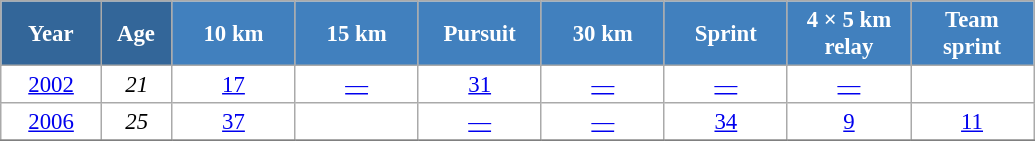<table class="wikitable" style="font-size:95%; text-align:center; border:grey solid 1px; border-collapse:collapse; background:#ffffff;">
<tr>
<th style="background-color:#369; color:white; width:60px;"> Year </th>
<th style="background-color:#369; color:white; width:40px;"> Age </th>
<th style="background-color:#4180be; color:white; width:75px;"> 10 km </th>
<th style="background-color:#4180be; color:white; width:75px;"> 15 km </th>
<th style="background-color:#4180be; color:white; width:75px;"> Pursuit </th>
<th style="background-color:#4180be; color:white; width:75px;"> 30 km </th>
<th style="background-color:#4180be; color:white; width:75px;"> Sprint </th>
<th style="background-color:#4180be; color:white; width:75px;"> 4 × 5 km <br> relay </th>
<th style="background-color:#4180be; color:white; width:75px;"> Team <br> sprint </th>
</tr>
<tr>
<td><a href='#'>2002</a></td>
<td><em>21</em></td>
<td><a href='#'>17</a></td>
<td><a href='#'>—</a></td>
<td><a href='#'>31</a></td>
<td><a href='#'>—</a></td>
<td><a href='#'>—</a></td>
<td><a href='#'>—</a></td>
<td></td>
</tr>
<tr>
<td><a href='#'>2006</a></td>
<td><em>25</em></td>
<td><a href='#'>37</a></td>
<td></td>
<td><a href='#'>—</a></td>
<td><a href='#'>—</a></td>
<td><a href='#'>34</a></td>
<td><a href='#'>9</a></td>
<td><a href='#'>11</a></td>
</tr>
<tr>
</tr>
</table>
